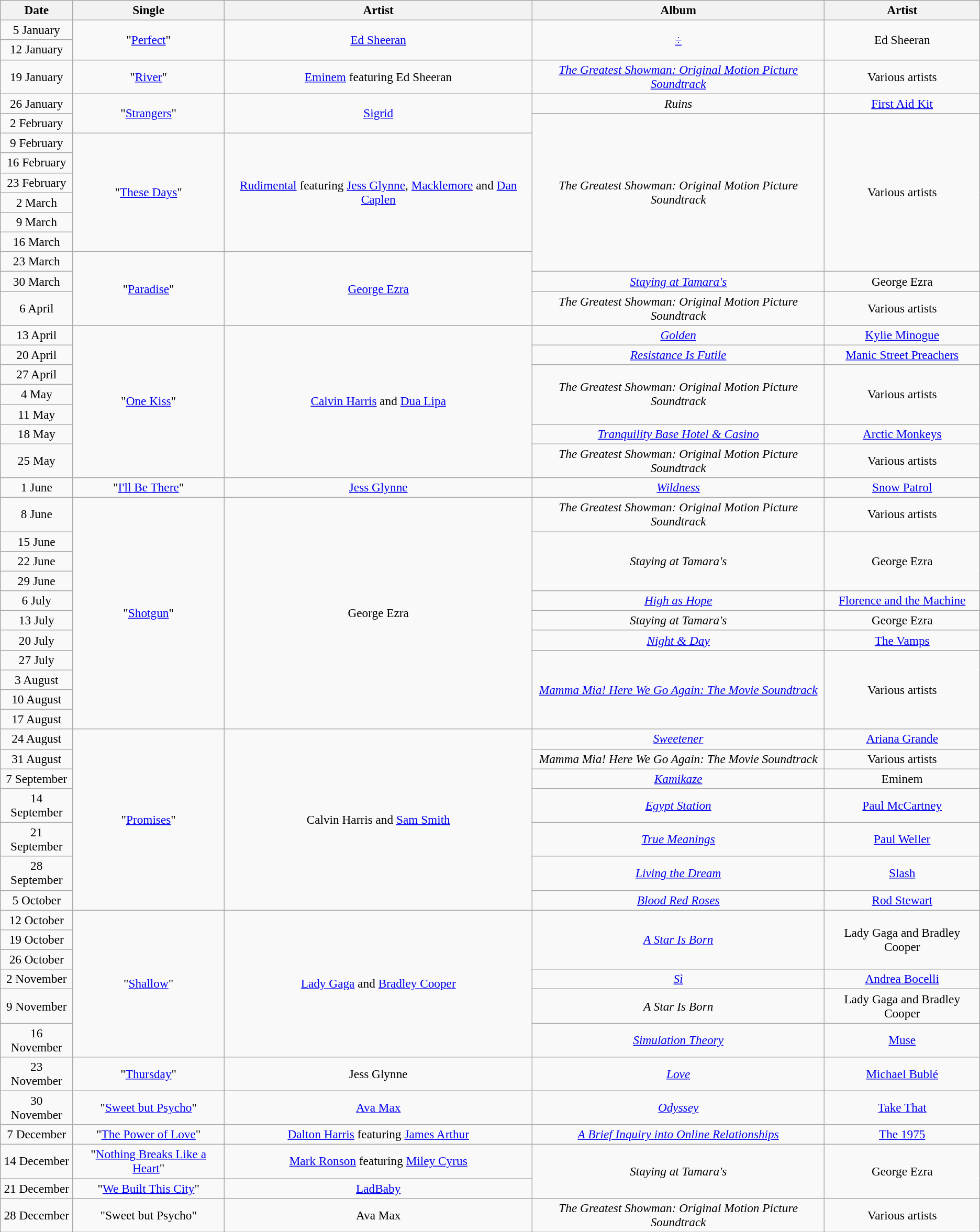<table class="wikitable" style="font-size:97%; text-align:center;">
<tr>
<th>Date</th>
<th>Single</th>
<th>Artist</th>
<th>Album</th>
<th>Artist</th>
</tr>
<tr>
<td>5 January</td>
<td rowspan="2">"<a href='#'>Perfect</a>"</td>
<td rowspan="2"><a href='#'>Ed Sheeran</a></td>
<td rowspan="2"><em><a href='#'>÷</a></em></td>
<td rowspan="2">Ed Sheeran</td>
</tr>
<tr>
<td>12 January</td>
</tr>
<tr>
<td>19 January</td>
<td>"<a href='#'>River</a>"</td>
<td><a href='#'>Eminem</a> featuring Ed Sheeran</td>
<td><em><a href='#'>The Greatest Showman: Original Motion Picture Soundtrack</a></em></td>
<td>Various artists</td>
</tr>
<tr>
<td>26 January</td>
<td rowspan="2">"<a href='#'>Strangers</a>"</td>
<td rowspan="2"><a href='#'>Sigrid</a></td>
<td><em>Ruins</em></td>
<td><a href='#'>First Aid Kit</a></td>
</tr>
<tr>
<td>2 February</td>
<td rowspan="8"><em>The Greatest Showman: Original Motion Picture Soundtrack</em></td>
<td rowspan="8">Various artists</td>
</tr>
<tr>
<td>9 February</td>
<td rowspan="6">"<a href='#'>These Days</a>"</td>
<td rowspan="6"><a href='#'>Rudimental</a> featuring <a href='#'>Jess Glynne</a>, <a href='#'>Macklemore</a> and <a href='#'>Dan Caplen</a></td>
</tr>
<tr>
<td>16 February</td>
</tr>
<tr>
<td>23 February</td>
</tr>
<tr>
<td>2 March</td>
</tr>
<tr>
<td>9 March</td>
</tr>
<tr>
<td>16 March</td>
</tr>
<tr>
<td>23 March</td>
<td rowspan="3">"<a href='#'>Paradise</a>"</td>
<td rowspan="3"><a href='#'>George Ezra</a></td>
</tr>
<tr>
<td>30 March</td>
<td><em><a href='#'>Staying at Tamara's</a></em></td>
<td>George Ezra</td>
</tr>
<tr>
<td>6 April</td>
<td><em>The Greatest Showman: Original Motion Picture Soundtrack</em></td>
<td>Various artists</td>
</tr>
<tr>
<td>13 April</td>
<td rowspan="7">"<a href='#'>One Kiss</a>"</td>
<td rowspan="7"><a href='#'>Calvin Harris</a> and <a href='#'>Dua Lipa</a></td>
<td><em><a href='#'>Golden</a></em></td>
<td><a href='#'>Kylie Minogue</a></td>
</tr>
<tr>
<td>20 April</td>
<td><em><a href='#'>Resistance Is Futile</a></em></td>
<td><a href='#'>Manic Street Preachers</a></td>
</tr>
<tr>
<td>27 April</td>
<td rowspan="3"><em>The Greatest Showman: Original Motion Picture Soundtrack</em></td>
<td rowspan="3">Various artists</td>
</tr>
<tr>
<td>4 May</td>
</tr>
<tr>
<td>11 May</td>
</tr>
<tr>
<td>18 May</td>
<td><em><a href='#'>Tranquility Base Hotel & Casino</a></em></td>
<td><a href='#'>Arctic Monkeys</a></td>
</tr>
<tr>
<td>25 May</td>
<td><em>The Greatest Showman: Original Motion Picture Soundtrack</em></td>
<td>Various artists</td>
</tr>
<tr>
<td>1 June</td>
<td>"<a href='#'>I'll Be There</a>"</td>
<td><a href='#'>Jess Glynne</a></td>
<td><em><a href='#'>Wildness</a></em></td>
<td><a href='#'>Snow Patrol</a></td>
</tr>
<tr>
<td>8 June</td>
<td rowspan="11">"<a href='#'>Shotgun</a>"</td>
<td rowspan="11">George Ezra</td>
<td><em>The Greatest Showman: Original Motion Picture Soundtrack</em></td>
<td>Various artists</td>
</tr>
<tr>
<td>15 June</td>
<td rowspan="3"><em>Staying at Tamara's</em></td>
<td rowspan="3">George Ezra</td>
</tr>
<tr>
<td>22 June</td>
</tr>
<tr>
<td>29 June</td>
</tr>
<tr>
<td>6 July</td>
<td><em><a href='#'>High as Hope</a></em></td>
<td><a href='#'>Florence and the Machine</a></td>
</tr>
<tr>
<td>13 July</td>
<td><em>Staying at Tamara's</em></td>
<td>George Ezra</td>
</tr>
<tr>
<td>20 July</td>
<td><em><a href='#'>Night & Day</a></em></td>
<td><a href='#'>The Vamps</a></td>
</tr>
<tr>
<td>27 July</td>
<td rowspan="4"><em><a href='#'>Mamma Mia! Here We Go Again: The Movie Soundtrack</a></em></td>
<td rowspan="4">Various artists</td>
</tr>
<tr>
<td>3 August</td>
</tr>
<tr>
<td>10 August</td>
</tr>
<tr>
<td>17 August</td>
</tr>
<tr>
<td>24 August</td>
<td rowspan="7">"<a href='#'>Promises</a>"</td>
<td rowspan="7">Calvin Harris and <a href='#'>Sam Smith</a></td>
<td><em><a href='#'>Sweetener</a></em></td>
<td><a href='#'>Ariana Grande</a></td>
</tr>
<tr>
<td>31 August</td>
<td><em>Mamma Mia! Here We Go Again: The Movie Soundtrack</em></td>
<td>Various artists</td>
</tr>
<tr>
<td>7 September</td>
<td><em><a href='#'>Kamikaze</a></em></td>
<td>Eminem</td>
</tr>
<tr>
<td>14 September</td>
<td><em><a href='#'>Egypt Station</a></em></td>
<td><a href='#'>Paul McCartney</a></td>
</tr>
<tr>
<td>21 September</td>
<td><em><a href='#'>True Meanings</a></em></td>
<td><a href='#'>Paul Weller</a></td>
</tr>
<tr>
<td>28 September</td>
<td><em><a href='#'>Living the Dream</a></em></td>
<td><a href='#'>Slash</a></td>
</tr>
<tr>
<td>5 October</td>
<td><em><a href='#'>Blood Red Roses</a></em></td>
<td><a href='#'>Rod Stewart</a></td>
</tr>
<tr>
<td>12 October</td>
<td rowspan="6">"<a href='#'>Shallow</a>"</td>
<td rowspan="6"><a href='#'>Lady Gaga</a> and <a href='#'>Bradley Cooper</a></td>
<td rowspan="3"><em><a href='#'>A Star Is Born</a></em></td>
<td rowspan="3">Lady Gaga and Bradley Cooper</td>
</tr>
<tr>
<td>19 October</td>
</tr>
<tr>
<td>26 October</td>
</tr>
<tr>
<td>2 November</td>
<td><em><a href='#'>Sì</a></em></td>
<td><a href='#'>Andrea Bocelli</a></td>
</tr>
<tr>
<td>9 November</td>
<td><em>A Star Is Born</em></td>
<td>Lady Gaga and Bradley Cooper</td>
</tr>
<tr>
<td>16 November</td>
<td><em><a href='#'>Simulation Theory</a></em></td>
<td><a href='#'>Muse</a></td>
</tr>
<tr>
<td>23 November</td>
<td>"<a href='#'>Thursday</a>"</td>
<td>Jess Glynne</td>
<td><em><a href='#'>Love</a></em></td>
<td><a href='#'>Michael Bublé</a></td>
</tr>
<tr>
<td>30 November</td>
<td>"<a href='#'>Sweet but Psycho</a>"</td>
<td><a href='#'>Ava Max</a></td>
<td><em><a href='#'>Odyssey</a></em></td>
<td><a href='#'>Take That</a></td>
</tr>
<tr>
<td>7 December</td>
<td>"<a href='#'>The Power of Love</a>"</td>
<td><a href='#'>Dalton Harris</a> featuring <a href='#'>James Arthur</a></td>
<td><em><a href='#'>A Brief Inquiry into Online Relationships</a></em></td>
<td><a href='#'>The 1975</a></td>
</tr>
<tr>
<td>14 December</td>
<td>"<a href='#'>Nothing Breaks Like a Heart</a>"</td>
<td><a href='#'>Mark Ronson</a> featuring <a href='#'>Miley Cyrus</a></td>
<td rowspan="2"><em>Staying at Tamara's</em></td>
<td rowspan="2">George Ezra</td>
</tr>
<tr>
<td>21 December</td>
<td>"<a href='#'>We Built This City</a>"</td>
<td><a href='#'>LadBaby</a></td>
</tr>
<tr>
<td>28 December</td>
<td>"Sweet but Psycho"</td>
<td>Ava Max</td>
<td><em>The Greatest Showman: Original Motion Picture Soundtrack</em></td>
<td>Various artists</td>
</tr>
</table>
